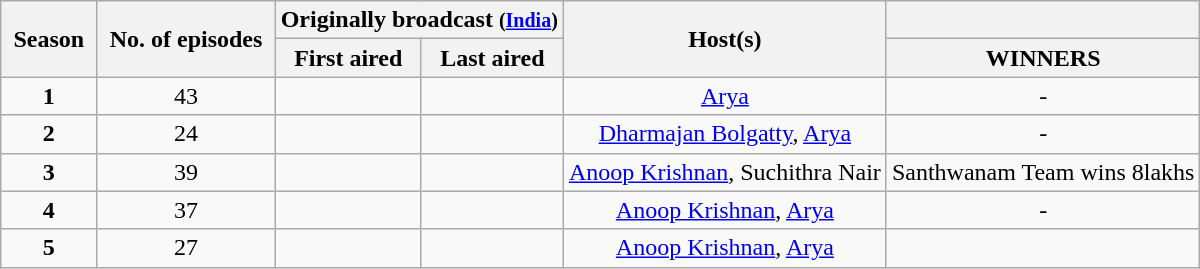<table class="wikitable" style="text-align:center">
<tr>
<th style="padding: 0 8px" colspan="1" rowspan="2">Season</th>
<th style="padding: 0 8px" rowspan="2">No. of episodes</th>
<th colspan="2">Originally broadcast <small>(<a href='#'>India</a>)</small></th>
<th style="padding: 0 8px" colspan="1" rowspan="2">Host(s)</th>
<th></th>
</tr>
<tr>
<th style="padding: 0 8px">First aired</th>
<th style="padding: 0 8px">Last aired</th>
<th>WINNERS</th>
</tr>
<tr>
<td><strong>1</strong></td>
<td>43</td>
<td></td>
<td></td>
<td><a href='#'>Arya</a></td>
<td>-</td>
</tr>
<tr>
<td><strong>2</strong></td>
<td>24</td>
<td></td>
<td></td>
<td><a href='#'>Dharmajan Bolgatty</a>, <a href='#'>Arya</a></td>
<td>-</td>
</tr>
<tr>
<td><strong>3</strong></td>
<td>39</td>
<td></td>
<td></td>
<td><a href='#'>Anoop Krishnan</a>, Suchithra Nair</td>
<td>Santhwanam Team wins 8lakhs</td>
</tr>
<tr>
<td><strong>4</strong></td>
<td>37</td>
<td></td>
<td></td>
<td><a href='#'>Anoop Krishnan</a>, <a href='#'>Arya</a></td>
<td>-</td>
</tr>
<tr>
<td><strong>5</strong></td>
<td>27</td>
<td></td>
<td></td>
<td><a href='#'>Anoop Krishnan</a>, <a href='#'>Arya</a></td>
<td></td>
</tr>
</table>
